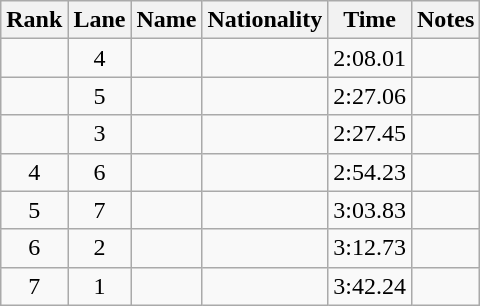<table class="wikitable sortable" style="text-align:center">
<tr>
<th>Rank</th>
<th>Lane</th>
<th>Name</th>
<th>Nationality</th>
<th>Time</th>
<th>Notes</th>
</tr>
<tr>
<td></td>
<td>4</td>
<td align=left></td>
<td align=left></td>
<td>2:08.01</td>
<td><strong></strong></td>
</tr>
<tr>
<td></td>
<td>5</td>
<td align=left></td>
<td align=left></td>
<td>2:27.06</td>
<td></td>
</tr>
<tr>
<td></td>
<td>3</td>
<td align=left></td>
<td align=left></td>
<td>2:27.45</td>
<td></td>
</tr>
<tr>
<td>4</td>
<td>6</td>
<td align=left></td>
<td align=left></td>
<td>2:54.23</td>
<td></td>
</tr>
<tr>
<td>5</td>
<td>7</td>
<td align=left></td>
<td align=left></td>
<td>3:03.83</td>
<td></td>
</tr>
<tr>
<td>6</td>
<td>2</td>
<td align=left></td>
<td align=left></td>
<td>3:12.73</td>
<td></td>
</tr>
<tr>
<td>7</td>
<td>1</td>
<td align=left></td>
<td align=left></td>
<td>3:42.24</td>
<td></td>
</tr>
</table>
